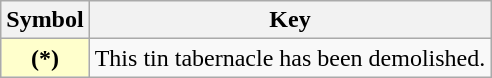<table class="wikitable">
<tr>
<th>Symbol</th>
<th>Key</th>
</tr>
<tr>
<th style="background:#ffc;">(*)</th>
<td>This tin tabernacle has been demolished.</td>
</tr>
</table>
